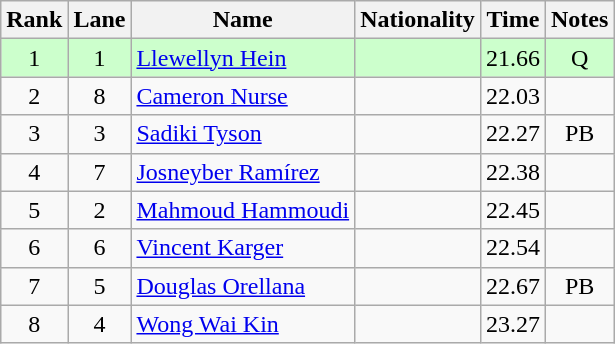<table class="wikitable sortable" style="text-align:center">
<tr>
<th>Rank</th>
<th>Lane</th>
<th>Name</th>
<th>Nationality</th>
<th>Time</th>
<th>Notes</th>
</tr>
<tr bgcolor=ccffcc>
<td>1</td>
<td>1</td>
<td align=left><a href='#'>Llewellyn Hein</a></td>
<td align=left></td>
<td>21.66</td>
<td>Q</td>
</tr>
<tr>
<td>2</td>
<td>8</td>
<td align=left><a href='#'>Cameron Nurse</a></td>
<td align=left></td>
<td>22.03</td>
<td></td>
</tr>
<tr>
<td>3</td>
<td>3</td>
<td align=left><a href='#'>Sadiki Tyson</a></td>
<td align=left></td>
<td>22.27</td>
<td>PB</td>
</tr>
<tr>
<td>4</td>
<td>7</td>
<td align=left><a href='#'>Josneyber Ramírez</a></td>
<td align=left></td>
<td>22.38</td>
<td></td>
</tr>
<tr>
<td>5</td>
<td>2</td>
<td align=left><a href='#'>Mahmoud Hammoudi</a></td>
<td align=left></td>
<td>22.45</td>
<td></td>
</tr>
<tr>
<td>6</td>
<td>6</td>
<td align=left><a href='#'>Vincent Karger</a></td>
<td align=left></td>
<td>22.54</td>
<td></td>
</tr>
<tr>
<td>7</td>
<td>5</td>
<td align=left><a href='#'>Douglas Orellana</a></td>
<td align=left></td>
<td>22.67</td>
<td>PB</td>
</tr>
<tr>
<td>8</td>
<td>4</td>
<td align=left><a href='#'>Wong Wai Kin</a></td>
<td align=left></td>
<td>23.27</td>
<td></td>
</tr>
</table>
